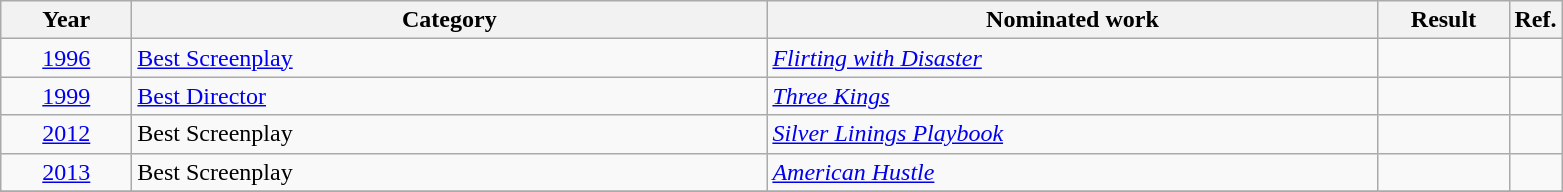<table class=wikitable>
<tr>
<th scope="col" style="width:5em;">Year</th>
<th scope="col" style="width:26em;">Category</th>
<th scope="col" style="width:25em;">Nominated work</th>
<th scope="col" style="width:5em;">Result</th>
<th>Ref.</th>
</tr>
<tr>
<td style="text-align:center;"><a href='#'>1996</a></td>
<td><a href='#'>Best Screenplay</a></td>
<td><em><a href='#'>Flirting with Disaster</a></em></td>
<td></td>
<td></td>
</tr>
<tr>
<td style="text-align:center;"><a href='#'>1999</a></td>
<td><a href='#'>Best Director</a></td>
<td><em><a href='#'>Three Kings</a></em></td>
<td></td>
<td></td>
</tr>
<tr>
<td style="text-align:center;"><a href='#'>2012</a></td>
<td>Best Screenplay</td>
<td><em><a href='#'>Silver Linings Playbook</a></em></td>
<td></td>
<td></td>
</tr>
<tr>
<td style="text-align:center;"><a href='#'>2013</a></td>
<td>Best Screenplay</td>
<td><em><a href='#'>American Hustle</a></em></td>
<td></td>
<td></td>
</tr>
<tr>
</tr>
</table>
